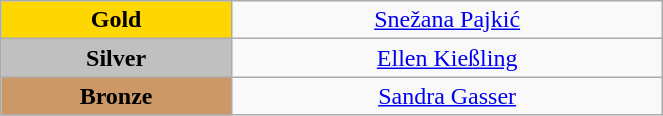<table class="wikitable" style="text-align:center; " width="35%">
<tr>
<td bgcolor="gold"><strong>Gold</strong></td>
<td><a href='#'>Snežana Pajkić</a><br>  <small><em></em></small></td>
</tr>
<tr>
<td bgcolor="silver"><strong>Silver</strong></td>
<td><a href='#'>Ellen Kießling</a><br>  <small><em></em></small></td>
</tr>
<tr>
<td bgcolor="CC9966"><strong>Bronze</strong></td>
<td><a href='#'>Sandra Gasser</a><br>  <small><em></em></small></td>
</tr>
</table>
